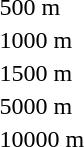<table>
<tr>
<td>500 m<br></td>
<td></td>
<td></td>
<td></td>
</tr>
<tr>
<td>1000 m<br></td>
<td></td>
<td></td>
<td></td>
</tr>
<tr>
<td>1500 m<br></td>
<td></td>
<td></td>
<td></td>
</tr>
<tr>
<td>5000 m<br></td>
<td></td>
<td></td>
<td></td>
</tr>
<tr>
<td>10000 m<br></td>
<td></td>
<td></td>
<td></td>
</tr>
</table>
